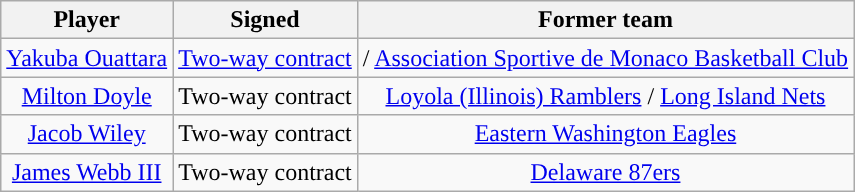<table class="wikitable sortable sortable" style="text-align: center">
<tr>
<th>Player</th>
<th>Signed</th>
<th>Former team</th>
</tr>
<tr style="align-text:center">
<td><a href='#'>Yakuba Ouattara</a></td>
<td><a href='#'>Two-way contract</a></td>
<td>/ <a href='#'>Association Sportive de Monaco Basketball Club</a></td>
</tr>
<tr style="align-text:center">
<td><a href='#'>Milton Doyle</a></td>
<td>Two-way contract</td>
<td><a href='#'>Loyola (Illinois) Ramblers</a> / <a href='#'>Long Island Nets</a></td>
</tr>
<tr style="align-text:center">
<td><a href='#'>Jacob Wiley</a></td>
<td>Two-way contract</td>
<td><a href='#'>Eastern Washington Eagles</a></td>
</tr>
<tr style="align-text:center">
<td><a href='#'>James Webb III</a></td>
<td>Two-way contract</td>
<td><a href='#'>Delaware 87ers</a></td>
</tr>
</table>
